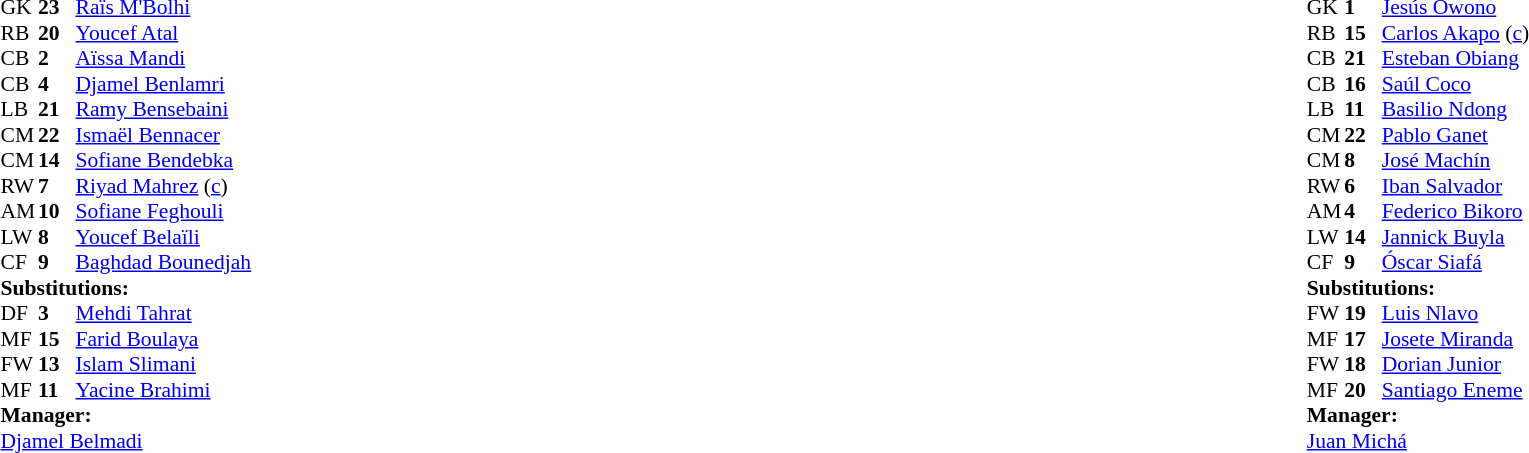<table width="100%">
<tr>
<td valign="top" width="40%"><br><table style="font-size:90%" cellspacing="0" cellpadding="0">
<tr>
<th width=25></th>
<th width=25></th>
</tr>
<tr>
<td>GK</td>
<td><strong>23</strong></td>
<td><a href='#'>Raïs M'Bolhi</a></td>
</tr>
<tr>
<td>RB</td>
<td><strong>20</strong></td>
<td><a href='#'>Youcef Atal</a></td>
</tr>
<tr>
<td>CB</td>
<td><strong>2</strong></td>
<td><a href='#'>Aïssa Mandi</a></td>
<td></td>
</tr>
<tr>
<td>CB</td>
<td><strong>4</strong></td>
<td><a href='#'>Djamel Benlamri</a></td>
<td></td>
<td></td>
</tr>
<tr>
<td>LB</td>
<td><strong>21</strong></td>
<td><a href='#'>Ramy Bensebaini</a></td>
<td></td>
</tr>
<tr>
<td>CM</td>
<td><strong>22</strong></td>
<td><a href='#'>Ismaël Bennacer</a></td>
</tr>
<tr>
<td>CM</td>
<td><strong>14</strong></td>
<td><a href='#'>Sofiane Bendebka</a></td>
<td></td>
<td></td>
</tr>
<tr>
<td>RW</td>
<td><strong>7</strong></td>
<td><a href='#'>Riyad Mahrez</a> (<a href='#'>c</a>)</td>
</tr>
<tr>
<td>AM</td>
<td><strong>10</strong></td>
<td><a href='#'>Sofiane Feghouli</a></td>
<td></td>
<td></td>
</tr>
<tr>
<td>LW</td>
<td><strong>8</strong></td>
<td><a href='#'>Youcef Belaïli</a></td>
</tr>
<tr>
<td>CF</td>
<td><strong>9</strong></td>
<td><a href='#'>Baghdad Bounedjah</a></td>
<td></td>
<td></td>
</tr>
<tr>
<td colspan=3><strong>Substitutions:</strong></td>
</tr>
<tr>
<td>DF</td>
<td><strong>3</strong></td>
<td><a href='#'>Mehdi Tahrat</a></td>
<td></td>
<td></td>
</tr>
<tr>
<td>MF</td>
<td><strong>15</strong></td>
<td><a href='#'>Farid Boulaya</a></td>
<td></td>
<td></td>
</tr>
<tr>
<td>FW</td>
<td><strong>13</strong></td>
<td><a href='#'>Islam Slimani</a></td>
<td></td>
<td></td>
</tr>
<tr>
<td>MF</td>
<td><strong>11</strong></td>
<td><a href='#'>Yacine Brahimi</a></td>
<td></td>
<td></td>
</tr>
<tr>
<td colspan=3><strong>Manager:</strong></td>
</tr>
<tr>
<td colspan=3><a href='#'>Djamel Belmadi</a></td>
</tr>
</table>
</td>
<td valign="top"></td>
<td valign="top" width="50%"><br><table style="font-size:90%; margin:auto" cellspacing="0" cellpadding="0">
<tr>
<th width=25></th>
<th width=25></th>
</tr>
<tr>
<td>GK</td>
<td><strong>1</strong></td>
<td><a href='#'>Jesús Owono</a></td>
</tr>
<tr>
<td>RB</td>
<td><strong>15</strong></td>
<td><a href='#'>Carlos Akapo</a> (<a href='#'>c</a>)</td>
</tr>
<tr>
<td>CB</td>
<td><strong>21</strong></td>
<td><a href='#'>Esteban Obiang</a></td>
<td></td>
</tr>
<tr>
<td>CB</td>
<td><strong>16</strong></td>
<td><a href='#'>Saúl Coco</a></td>
</tr>
<tr>
<td>LB</td>
<td><strong>11</strong></td>
<td><a href='#'>Basilio Ndong</a></td>
<td></td>
</tr>
<tr>
<td>CM</td>
<td><strong>22</strong></td>
<td><a href='#'>Pablo Ganet</a></td>
</tr>
<tr>
<td>CM</td>
<td><strong>8</strong></td>
<td><a href='#'>José Machín</a></td>
</tr>
<tr>
<td>RW</td>
<td><strong>6</strong></td>
<td><a href='#'>Iban Salvador</a></td>
<td></td>
<td></td>
</tr>
<tr>
<td>AM</td>
<td><strong>4</strong></td>
<td><a href='#'>Federico Bikoro</a></td>
<td></td>
<td></td>
</tr>
<tr>
<td>LW</td>
<td><strong>14</strong></td>
<td><a href='#'>Jannick Buyla</a></td>
<td></td>
<td></td>
</tr>
<tr>
<td>CF</td>
<td><strong>9</strong></td>
<td><a href='#'>Óscar Siafá</a></td>
<td></td>
<td></td>
</tr>
<tr>
<td colspan=3><strong>Substitutions:</strong></td>
</tr>
<tr>
<td>FW</td>
<td><strong>19</strong></td>
<td><a href='#'>Luis Nlavo</a></td>
<td></td>
<td></td>
</tr>
<tr>
<td>MF</td>
<td><strong>17</strong></td>
<td><a href='#'>Josete Miranda</a></td>
<td></td>
<td></td>
</tr>
<tr>
<td>FW</td>
<td><strong>18</strong></td>
<td><a href='#'>Dorian Junior</a></td>
<td></td>
<td></td>
</tr>
<tr>
<td>MF</td>
<td><strong>20</strong></td>
<td><a href='#'>Santiago Eneme</a></td>
<td></td>
<td></td>
</tr>
<tr>
<td colspan=3><strong>Manager:</strong></td>
</tr>
<tr>
<td colspan=3><a href='#'>Juan Michá</a></td>
</tr>
</table>
</td>
</tr>
</table>
